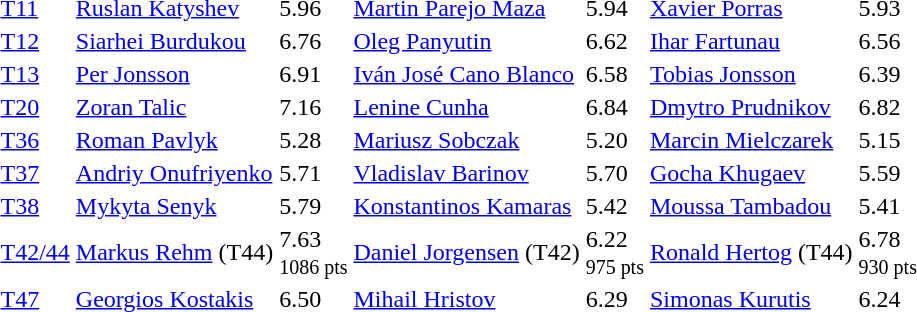<table>
<tr>
<td><a href='#'>T11</a></td>
<td><a href='#'>Ruslan Katyshev</a><br></td>
<td>5.96</td>
<td><a href='#'>Martin Parejo Maza</a><br></td>
<td>5.94</td>
<td><a href='#'>Xavier Porras</a><br></td>
<td>5.93</td>
</tr>
<tr>
<td><a href='#'>T12</a></td>
<td><a href='#'>Siarhei Burdukou</a><br></td>
<td>6.76</td>
<td><a href='#'>Oleg Panyutin</a><br></td>
<td>6.62</td>
<td><a href='#'>Ihar Fartunau</a><br></td>
<td>6.56</td>
</tr>
<tr>
<td><a href='#'>T13</a></td>
<td><a href='#'>Per Jonsson</a><br></td>
<td>6.91</td>
<td><a href='#'>Iván José Cano Blanco</a><br></td>
<td>6.58</td>
<td><a href='#'>Tobias Jonsson</a><br></td>
<td>6.39</td>
</tr>
<tr>
<td><a href='#'>T20</a></td>
<td><a href='#'>Zoran Talic</a><br></td>
<td>7.16</td>
<td><a href='#'>Lenine Cunha</a><br></td>
<td>6.84</td>
<td><a href='#'>Dmytro Prudnikov</a><br></td>
<td>6.82</td>
</tr>
<tr>
<td><a href='#'>T36</a></td>
<td><a href='#'>Roman Pavlyk</a><br></td>
<td>5.28</td>
<td><a href='#'>Mariusz Sobczak</a><br></td>
<td>5.20</td>
<td><a href='#'>Marcin Mielczarek</a><br></td>
<td>5.15</td>
</tr>
<tr>
<td><a href='#'>T37</a></td>
<td><a href='#'>Andriy Onufriyenko</a><br></td>
<td>5.71</td>
<td><a href='#'>Vladislav Barinov</a><br></td>
<td>5.70</td>
<td><a href='#'>Gocha Khugaev</a><br></td>
<td>5.59</td>
</tr>
<tr>
<td><a href='#'>T38</a></td>
<td><a href='#'>Mykyta Senyk</a><br></td>
<td>5.79</td>
<td><a href='#'>Konstantinos Kamaras</a><br></td>
<td>5.42</td>
<td><a href='#'>Moussa Tambadou</a><br></td>
<td>5.41</td>
</tr>
<tr>
<td><a href='#'>T42/44</a></td>
<td><a href='#'>Markus Rehm</a> (T44)<br></td>
<td>7.63<br><small>1086 pts</small></td>
<td><a href='#'>Daniel Jorgensen</a> (T42)<br></td>
<td>6.22<br><small>975 pts</small></td>
<td><a href='#'>Ronald Hertog</a> (T44)<br></td>
<td>6.78<br><small>930 pts</small></td>
</tr>
<tr>
<td><a href='#'>T47</a></td>
<td><a href='#'>Georgios Kostakis</a><br></td>
<td>6.50</td>
<td><a href='#'>Mihail Hristov</a><br></td>
<td>6.29</td>
<td><a href='#'>Simonas Kurutis</a><br></td>
<td>6.24</td>
</tr>
</table>
